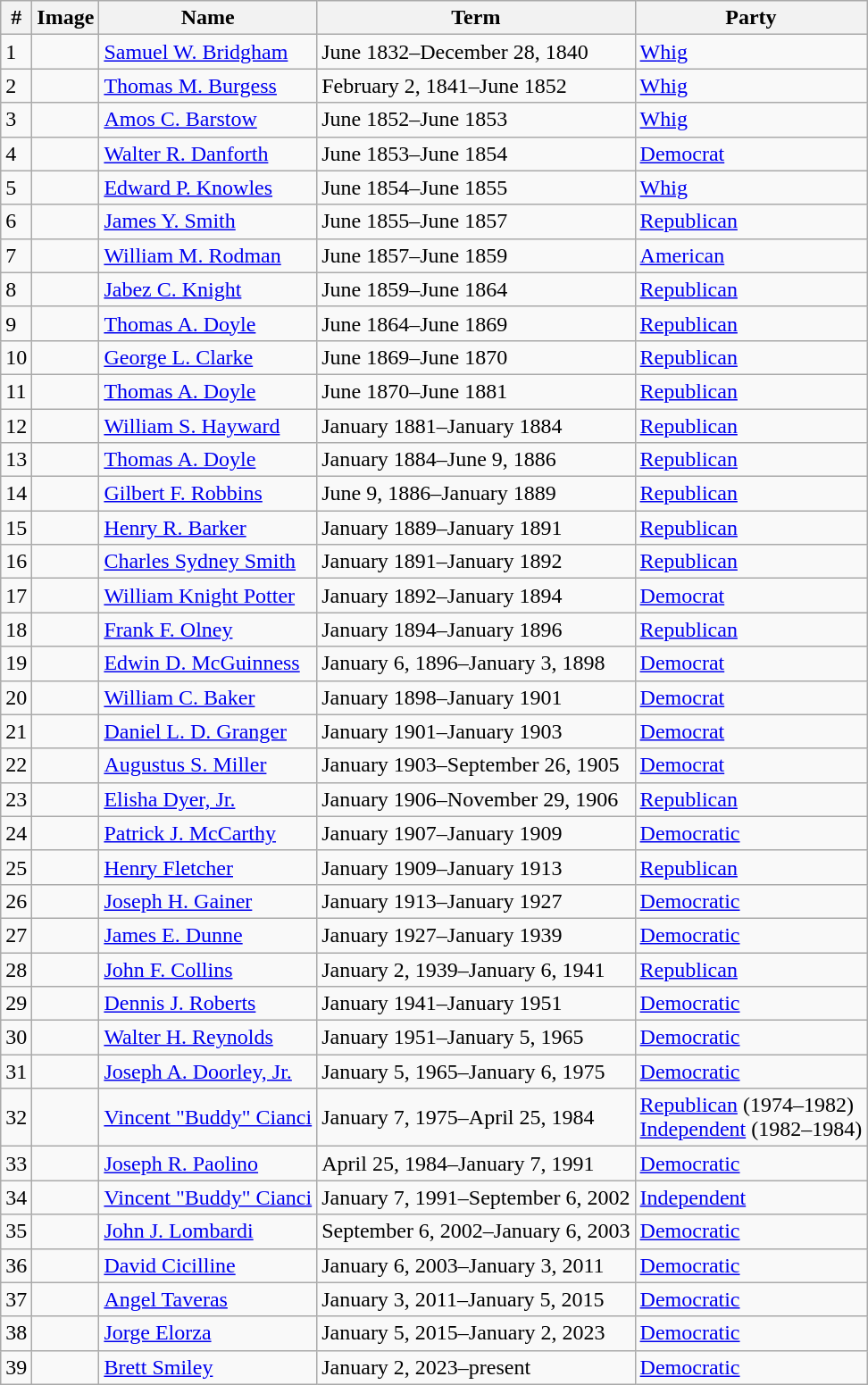<table class="wikitable sortable">
<tr>
<th>#</th>
<th>Image</th>
<th>Name</th>
<th>Term</th>
<th>Party</th>
</tr>
<tr>
<td>1</td>
<td></td>
<td><a href='#'>Samuel W. Bridgham</a></td>
<td>June 1832–December 28, 1840</td>
<td><a href='#'>Whig</a></td>
</tr>
<tr>
<td>2</td>
<td></td>
<td><a href='#'>Thomas M. Burgess</a></td>
<td>February 2, 1841–June 1852</td>
<td><a href='#'>Whig</a></td>
</tr>
<tr>
<td>3</td>
<td></td>
<td><a href='#'>Amos C. Barstow</a></td>
<td>June 1852–June 1853</td>
<td><a href='#'>Whig</a></td>
</tr>
<tr>
<td>4</td>
<td></td>
<td><a href='#'>Walter R. Danforth</a></td>
<td>June 1853–June 1854</td>
<td><a href='#'>Democrat</a></td>
</tr>
<tr>
<td>5</td>
<td></td>
<td><a href='#'>Edward P. Knowles</a></td>
<td>June 1854–June 1855</td>
<td><a href='#'>Whig</a></td>
</tr>
<tr>
<td>6</td>
<td></td>
<td><a href='#'>James Y. Smith</a></td>
<td>June 1855–June 1857</td>
<td><a href='#'>Republican</a></td>
</tr>
<tr>
<td>7</td>
<td></td>
<td><a href='#'>William M. Rodman</a></td>
<td>June 1857–June 1859</td>
<td><a href='#'>American</a></td>
</tr>
<tr>
<td>8</td>
<td></td>
<td><a href='#'>Jabez C. Knight</a></td>
<td>June 1859–June 1864</td>
<td><a href='#'>Republican</a></td>
</tr>
<tr>
<td>9</td>
<td></td>
<td><a href='#'>Thomas A. Doyle</a></td>
<td>June 1864–June 1869</td>
<td><a href='#'>Republican</a></td>
</tr>
<tr>
<td>10</td>
<td></td>
<td><a href='#'>George L. Clarke</a></td>
<td>June 1869–June 1870</td>
<td><a href='#'>Republican</a></td>
</tr>
<tr>
<td>11</td>
<td></td>
<td><a href='#'>Thomas A. Doyle</a></td>
<td>June 1870–June 1881</td>
<td><a href='#'>Republican</a></td>
</tr>
<tr>
<td>12</td>
<td></td>
<td><a href='#'>William S. Hayward</a></td>
<td>January 1881–January 1884</td>
<td><a href='#'>Republican</a></td>
</tr>
<tr>
<td>13</td>
<td></td>
<td><a href='#'>Thomas A. Doyle</a></td>
<td>January 1884–June 9, 1886</td>
<td><a href='#'>Republican</a></td>
</tr>
<tr>
<td>14</td>
<td></td>
<td><a href='#'>Gilbert F. Robbins</a></td>
<td>June 9, 1886–January 1889</td>
<td><a href='#'>Republican</a></td>
</tr>
<tr>
<td>15</td>
<td></td>
<td><a href='#'>Henry R. Barker</a></td>
<td>January 1889–January 1891</td>
<td><a href='#'>Republican</a></td>
</tr>
<tr>
<td>16</td>
<td></td>
<td><a href='#'>Charles Sydney Smith</a></td>
<td>January 1891–January 1892</td>
<td><a href='#'>Republican</a></td>
</tr>
<tr>
<td>17</td>
<td></td>
<td><a href='#'>William Knight Potter</a></td>
<td>January 1892–January 1894</td>
<td><a href='#'>Democrat</a></td>
</tr>
<tr>
<td>18</td>
<td></td>
<td><a href='#'>Frank F. Olney</a></td>
<td>January 1894–January 1896</td>
<td><a href='#'>Republican</a></td>
</tr>
<tr>
<td>19</td>
<td></td>
<td><a href='#'>Edwin D. McGuinness</a></td>
<td>January 6, 1896–January 3, 1898</td>
<td><a href='#'>Democrat</a></td>
</tr>
<tr>
<td>20</td>
<td></td>
<td><a href='#'>William C. Baker</a></td>
<td>January 1898–January 1901</td>
<td><a href='#'>Democrat</a></td>
</tr>
<tr>
<td>21</td>
<td></td>
<td><a href='#'>Daniel L. D. Granger</a></td>
<td>January 1901–January 1903</td>
<td><a href='#'>Democrat</a></td>
</tr>
<tr>
<td>22</td>
<td></td>
<td><a href='#'>Augustus S. Miller</a></td>
<td>January 1903–September 26, 1905</td>
<td><a href='#'>Democrat</a></td>
</tr>
<tr>
<td>23</td>
<td></td>
<td><a href='#'>Elisha Dyer, Jr.</a></td>
<td>January 1906–November 29, 1906</td>
<td><a href='#'>Republican</a></td>
</tr>
<tr>
<td>24</td>
<td></td>
<td><a href='#'>Patrick J. McCarthy</a></td>
<td>January 1907–January 1909</td>
<td><a href='#'>Democratic</a></td>
</tr>
<tr>
<td>25</td>
<td></td>
<td><a href='#'>Henry Fletcher</a></td>
<td>January 1909–January 1913</td>
<td><a href='#'>Republican</a></td>
</tr>
<tr>
<td>26</td>
<td></td>
<td><a href='#'>Joseph H. Gainer</a></td>
<td>January 1913–January 1927</td>
<td><a href='#'>Democratic</a></td>
</tr>
<tr>
<td>27</td>
<td></td>
<td><a href='#'>James E. Dunne</a></td>
<td>January 1927–January 1939</td>
<td><a href='#'>Democratic</a></td>
</tr>
<tr>
<td>28</td>
<td></td>
<td><a href='#'>John F. Collins</a></td>
<td>January 2, 1939–January 6, 1941</td>
<td><a href='#'>Republican</a></td>
</tr>
<tr>
<td>29</td>
<td></td>
<td><a href='#'>Dennis J. Roberts</a></td>
<td>January 1941–January 1951</td>
<td><a href='#'>Democratic</a></td>
</tr>
<tr>
<td>30</td>
<td></td>
<td><a href='#'>Walter H. Reynolds</a></td>
<td>January 1951–January 5, 1965</td>
<td><a href='#'>Democratic</a></td>
</tr>
<tr>
<td>31</td>
<td></td>
<td><a href='#'>Joseph A. Doorley, Jr.</a></td>
<td>January 5, 1965–January 6, 1975</td>
<td><a href='#'>Democratic</a></td>
</tr>
<tr>
<td>32</td>
<td></td>
<td><a href='#'>Vincent "Buddy" Cianci</a></td>
<td>January 7, 1975–April 25, 1984</td>
<td><a href='#'>Republican</a> (1974–1982)<br> <a href='#'>Independent</a> (1982–1984)</td>
</tr>
<tr>
<td>33</td>
<td></td>
<td><a href='#'>Joseph R. Paolino</a></td>
<td>April 25, 1984–January 7, 1991</td>
<td><a href='#'>Democratic</a></td>
</tr>
<tr>
<td>34</td>
<td></td>
<td><a href='#'>Vincent "Buddy" Cianci</a></td>
<td>January 7, 1991–September 6, 2002</td>
<td><a href='#'>Independent</a></td>
</tr>
<tr>
<td>35</td>
<td></td>
<td><a href='#'>John J. Lombardi</a></td>
<td>September 6, 2002–January 6, 2003</td>
<td><a href='#'>Democratic</a></td>
</tr>
<tr>
<td>36</td>
<td></td>
<td><a href='#'>David Cicilline</a></td>
<td>January 6, 2003–January 3, 2011</td>
<td><a href='#'>Democratic</a></td>
</tr>
<tr>
<td>37</td>
<td></td>
<td><a href='#'>Angel Taveras</a></td>
<td>January 3, 2011–January 5, 2015</td>
<td><a href='#'>Democratic</a></td>
</tr>
<tr>
<td>38</td>
<td></td>
<td><a href='#'>Jorge Elorza</a></td>
<td>January 5, 2015–January 2, 2023</td>
<td><a href='#'>Democratic</a></td>
</tr>
<tr>
<td>39</td>
<td></td>
<td><a href='#'>Brett Smiley</a></td>
<td>January 2, 2023–present</td>
<td><a href='#'>Democratic</a></td>
</tr>
</table>
